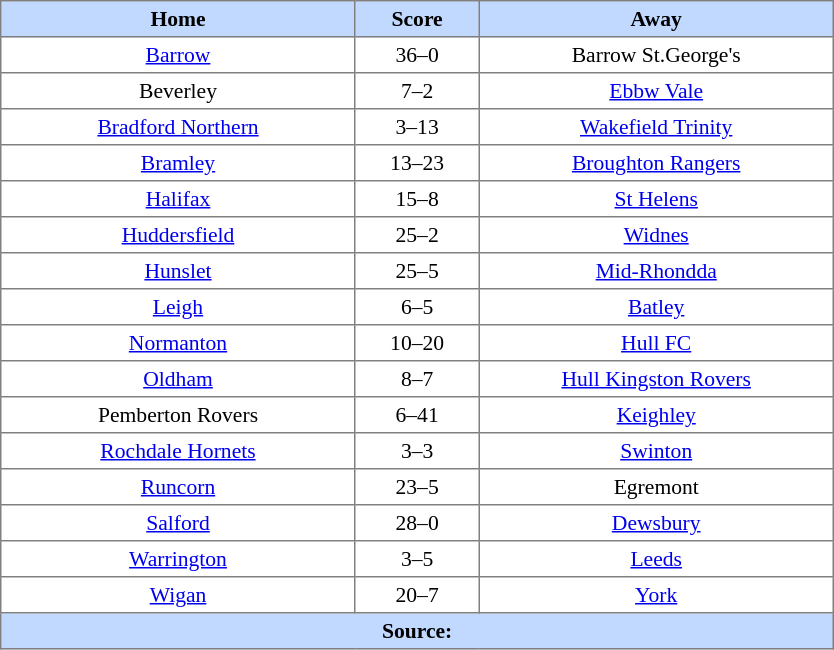<table border=1 style="border-collapse:collapse; font-size:90%; text-align:center;" cellpadding=3 cellspacing=0 width=44%>
<tr bgcolor=#C1D8FF>
<th width=19%>Home</th>
<th width=6%>Score</th>
<th width=19%>Away</th>
</tr>
<tr>
<td><a href='#'>Barrow</a></td>
<td>36–0</td>
<td>Barrow St.George's</td>
</tr>
<tr>
<td>Beverley</td>
<td>7–2</td>
<td><a href='#'>Ebbw Vale</a></td>
</tr>
<tr>
<td><a href='#'>Bradford Northern</a></td>
<td>3–13</td>
<td><a href='#'>Wakefield Trinity</a></td>
</tr>
<tr>
<td><a href='#'>Bramley</a></td>
<td>13–23</td>
<td><a href='#'>Broughton Rangers</a></td>
</tr>
<tr>
<td><a href='#'>Halifax</a></td>
<td>15–8</td>
<td><a href='#'>St Helens</a></td>
</tr>
<tr>
<td><a href='#'>Huddersfield</a></td>
<td>25–2</td>
<td><a href='#'>Widnes</a></td>
</tr>
<tr>
<td><a href='#'>Hunslet</a></td>
<td>25–5</td>
<td><a href='#'>Mid-Rhondda</a></td>
</tr>
<tr>
<td><a href='#'>Leigh</a></td>
<td>6–5</td>
<td><a href='#'>Batley</a></td>
</tr>
<tr>
<td><a href='#'>Normanton</a></td>
<td>10–20</td>
<td><a href='#'>Hull FC</a></td>
</tr>
<tr>
<td><a href='#'>Oldham</a></td>
<td>8–7</td>
<td><a href='#'>Hull Kingston Rovers</a></td>
</tr>
<tr>
<td>Pemberton Rovers</td>
<td>6–41</td>
<td><a href='#'>Keighley</a></td>
</tr>
<tr>
<td><a href='#'>Rochdale Hornets</a></td>
<td>3–3</td>
<td><a href='#'>Swinton</a></td>
</tr>
<tr>
<td><a href='#'>Runcorn</a></td>
<td>23–5</td>
<td>Egremont</td>
</tr>
<tr>
<td><a href='#'>Salford</a></td>
<td>28–0</td>
<td><a href='#'>Dewsbury</a></td>
</tr>
<tr>
<td><a href='#'>Warrington</a></td>
<td>3–5</td>
<td><a href='#'>Leeds</a></td>
</tr>
<tr>
<td><a href='#'>Wigan</a></td>
<td>20–7</td>
<td><a href='#'>York</a></td>
</tr>
<tr style="background:#c1d8ff;">
<th colspan=3>Source:</th>
</tr>
</table>
